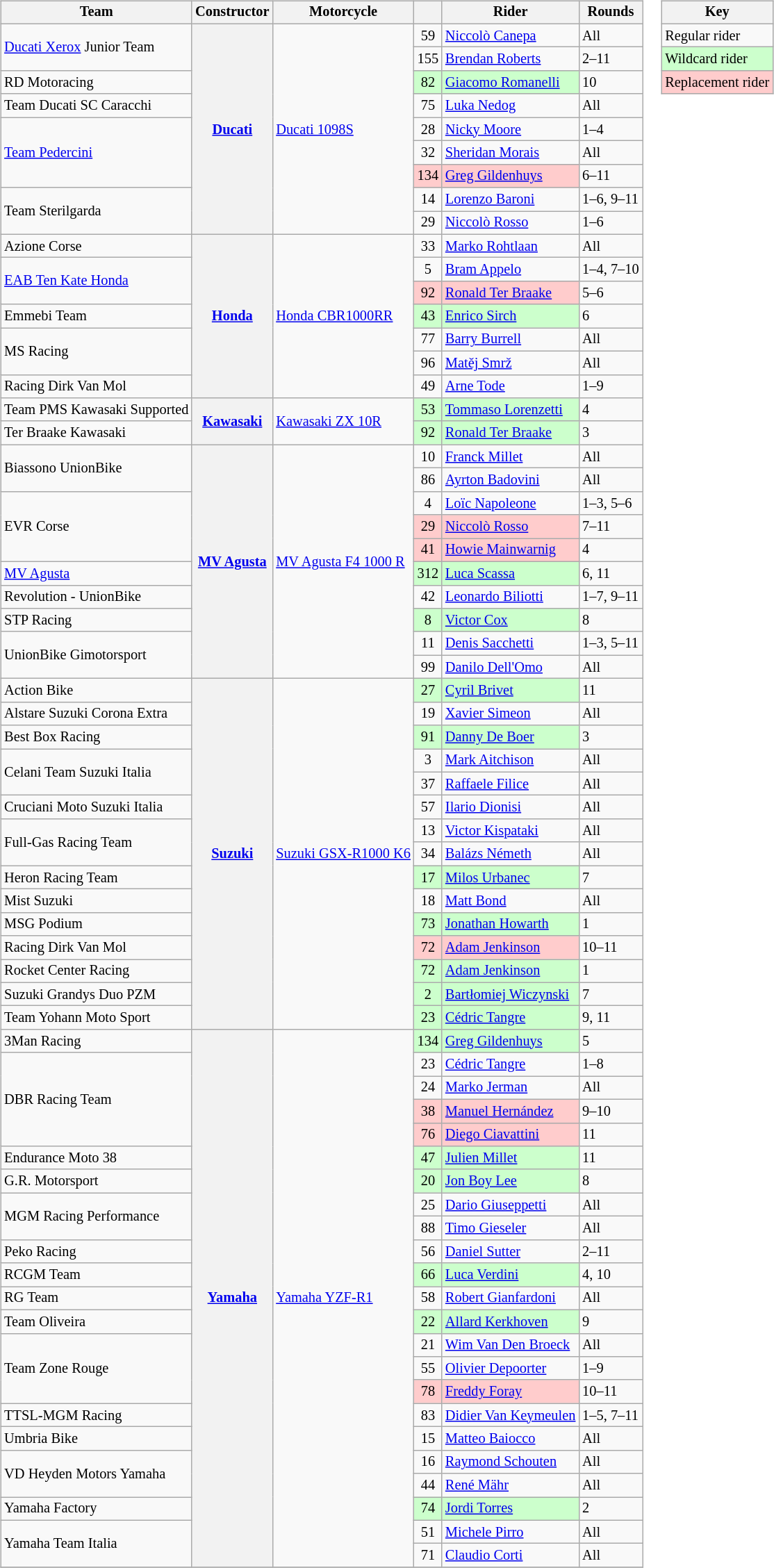<table>
<tr>
<td><br><table class="wikitable" style="font-size: 85%">
<tr>
<th>Team</th>
<th>Constructor</th>
<th>Motorcycle</th>
<th></th>
<th>Rider</th>
<th>Rounds</th>
</tr>
<tr>
<td rowspan="2"><a href='#'>Ducati Xerox</a> Junior Team</td>
<th rowspan="9"><a href='#'>Ducati</a></th>
<td rowspan="9"><a href='#'>Ducati 1098S</a></td>
<td align="center">59</td>
<td> <a href='#'>Niccolò Canepa</a></td>
<td>All</td>
</tr>
<tr>
<td align="center">155</td>
<td> <a href='#'>Brendan Roberts</a></td>
<td>2–11</td>
</tr>
<tr>
<td>RD Motoracing</td>
<td style="background:#ccffcc;" align="center">82</td>
<td style="background:#ccffcc;"nowrap> <a href='#'>Giacomo Romanelli</a></td>
<td>10</td>
</tr>
<tr>
<td>Team Ducati SC Caracchi</td>
<td align="center">75</td>
<td> <a href='#'>Luka Nedog</a></td>
<td>All</td>
</tr>
<tr>
<td rowspan="3"><a href='#'>Team Pedercini</a></td>
<td align="center">28</td>
<td> <a href='#'>Nicky Moore</a></td>
<td>1–4</td>
</tr>
<tr>
<td align="center">32</td>
<td> <a href='#'>Sheridan Morais</a></td>
<td>All</td>
</tr>
<tr>
<td style="background:#ffcccc;" align="center">134</td>
<td style="background:#ffcccc;"nowrap> <a href='#'>Greg Gildenhuys</a></td>
<td>6–11</td>
</tr>
<tr>
<td rowspan="2">Team Sterilgarda</td>
<td align="center">14</td>
<td> <a href='#'>Lorenzo Baroni</a></td>
<td>1–6, 9–11</td>
</tr>
<tr>
<td align="center">29</td>
<td> <a href='#'>Niccolò Rosso</a></td>
<td>1–6</td>
</tr>
<tr>
<td>Azione Corse</td>
<th rowspan="7"><a href='#'>Honda</a></th>
<td rowspan="7"><a href='#'>Honda CBR1000RR</a></td>
<td align="center">33</td>
<td> <a href='#'>Marko Rohtlaan</a></td>
<td>All</td>
</tr>
<tr>
<td rowspan="2"><a href='#'>EAB Ten Kate Honda</a></td>
<td align="center">5</td>
<td> <a href='#'>Bram Appelo</a></td>
<td>1–4, 7–10</td>
</tr>
<tr>
<td style="background:#ffcccc;" align="center">92</td>
<td style="background:#ffcccc;"nowrap> <a href='#'>Ronald Ter Braake</a></td>
<td>5–6</td>
</tr>
<tr>
<td>Emmebi Team</td>
<td style="background:#ccffcc;" align="center">43</td>
<td style="background:#ccffcc;"nowrap> <a href='#'>Enrico Sirch</a></td>
<td>6</td>
</tr>
<tr>
<td rowspan="2">MS Racing</td>
<td align="center">77</td>
<td> <a href='#'>Barry Burrell</a></td>
<td>All</td>
</tr>
<tr>
<td align="center">96</td>
<td> <a href='#'>Matěj Smrž</a></td>
<td>All</td>
</tr>
<tr>
<td>Racing Dirk Van Mol</td>
<td align="center">49</td>
<td> <a href='#'>Arne Tode</a></td>
<td>1–9</td>
</tr>
<tr>
<td>Team PMS Kawasaki Supported</td>
<th rowspan="2"><a href='#'>Kawasaki</a></th>
<td rowspan="2"><a href='#'>Kawasaki ZX 10R</a></td>
<td style="background:#ccffcc;" align="center">53</td>
<td style="background:#ccffcc;"nowrap> <a href='#'>Tommaso Lorenzetti</a></td>
<td>4</td>
</tr>
<tr>
<td>Ter Braake Kawasaki</td>
<td style="background:#ccffcc;" align="center">92</td>
<td style="background:#ccffcc;"nowrap> <a href='#'>Ronald Ter Braake</a></td>
<td>3</td>
</tr>
<tr>
<td rowspan="2">Biassono UnionBike</td>
<th rowspan="10"><a href='#'>MV Agusta</a></th>
<td rowspan="10"><a href='#'>MV Agusta F4 1000 R</a></td>
<td align="center">10</td>
<td> <a href='#'>Franck Millet</a></td>
<td>All</td>
</tr>
<tr>
<td align="center">86</td>
<td> <a href='#'>Ayrton Badovini</a></td>
<td>All</td>
</tr>
<tr>
<td rowspan="3">EVR Corse</td>
<td align="center">4</td>
<td> <a href='#'>Loïc Napoleone</a></td>
<td>1–3, 5–6</td>
</tr>
<tr>
<td style="background:#ffcccc;" align="center">29</td>
<td style="background:#ffcccc;"nowrap> <a href='#'>Niccolò Rosso</a></td>
<td>7–11</td>
</tr>
<tr>
<td style="background:#ffcccc;" align="center">41</td>
<td style="background:#ffcccc;"nowrap> <a href='#'>Howie Mainwarnig</a></td>
<td>4</td>
</tr>
<tr>
<td><a href='#'>MV Agusta</a></td>
<td style="background:#ccffcc;" align="center">312</td>
<td style="background:#ccffcc;"nowrap> <a href='#'>Luca Scassa</a></td>
<td>6, 11</td>
</tr>
<tr>
<td>Revolution - UnionBike</td>
<td align="center">42</td>
<td> <a href='#'>Leonardo Biliotti</a></td>
<td>1–7, 9–11</td>
</tr>
<tr>
<td>STP Racing</td>
<td style="background:#ccffcc;" align="center">8</td>
<td style="background:#ccffcc;"nowrap> <a href='#'>Victor Cox</a></td>
<td>8</td>
</tr>
<tr>
<td rowspan="2">UnionBike Gimotorsport</td>
<td align="center">11</td>
<td> <a href='#'>Denis Sacchetti</a></td>
<td>1–3, 5–11</td>
</tr>
<tr>
<td align="center">99</td>
<td> <a href='#'>Danilo Dell'Omo</a></td>
<td>All</td>
</tr>
<tr>
<td>Action Bike</td>
<th rowspan="15"><a href='#'>Suzuki</a></th>
<td rowspan="15"><a href='#'>Suzuki GSX-R1000 K6</a></td>
<td style="background:#ccffcc;" align="center">27</td>
<td style="background:#ccffcc;"nowrap> <a href='#'>Cyril Brivet</a></td>
<td>11</td>
</tr>
<tr>
<td>Alstare Suzuki Corona Extra</td>
<td align="center">19</td>
<td> <a href='#'>Xavier Simeon</a></td>
<td>All</td>
</tr>
<tr>
<td>Best Box Racing</td>
<td style="background:#ccffcc;" align="center">91</td>
<td style="background:#ccffcc;"nowrap> <a href='#'>Danny De Boer</a></td>
<td>3</td>
</tr>
<tr>
<td rowspan="2">Celani Team Suzuki Italia</td>
<td align="center">3</td>
<td> <a href='#'>Mark Aitchison</a></td>
<td>All</td>
</tr>
<tr>
<td align="center">37</td>
<td> <a href='#'>Raffaele Filice</a></td>
<td>All</td>
</tr>
<tr>
<td>Cruciani Moto Suzuki Italia</td>
<td align="center">57</td>
<td> <a href='#'>Ilario Dionisi</a></td>
<td>All</td>
</tr>
<tr>
<td rowspan="2">Full-Gas Racing Team</td>
<td align="center">13</td>
<td> <a href='#'>Victor Kispataki</a></td>
<td>All</td>
</tr>
<tr>
<td align="center">34</td>
<td> <a href='#'>Balázs Németh</a></td>
<td>All</td>
</tr>
<tr>
<td>Heron Racing Team</td>
<td style="background:#ccffcc;" align="center">17</td>
<td style="background:#ccffcc;"nowrap> <a href='#'>Milos Urbanec</a></td>
<td>7</td>
</tr>
<tr>
<td>Mist Suzuki</td>
<td align="center">18</td>
<td> <a href='#'>Matt Bond</a></td>
<td>All</td>
</tr>
<tr>
<td>MSG Podium</td>
<td style="background:#ccffcc;" align="center">73</td>
<td style="background:#ccffcc;"nowrap> <a href='#'>Jonathan Howarth</a></td>
<td>1</td>
</tr>
<tr>
<td>Racing Dirk Van Mol</td>
<td style="background:#ffcccc;" align="center">72</td>
<td style="background:#ffcccc;"nowrap> <a href='#'>Adam Jenkinson</a></td>
<td>10–11</td>
</tr>
<tr>
<td>Rocket Center Racing</td>
<td style="background:#ccffcc;" align="center">72</td>
<td style="background:#ccffcc;"nowrap> <a href='#'>Adam Jenkinson</a></td>
<td>1</td>
</tr>
<tr>
<td>Suzuki Grandys Duo PZM</td>
<td style="background:#ccffcc;" align="center">2</td>
<td style="background:#ccffcc;"nowrap> <a href='#'>Bartłomiej Wiczynski</a></td>
<td>7</td>
</tr>
<tr>
<td>Team Yohann Moto Sport</td>
<td style="background:#ccffcc;" align="center">23</td>
<td style="background:#ccffcc;"nowrap> <a href='#'>Cédric Tangre</a></td>
<td>9, 11</td>
</tr>
<tr>
<td>3Man Racing</td>
<th rowspan="23"><a href='#'>Yamaha</a></th>
<td rowspan="23"><a href='#'>Yamaha YZF-R1</a></td>
<td style="background:#ccffcc;" align="center">134</td>
<td style="background:#ccffcc;"nowrap> <a href='#'>Greg Gildenhuys</a></td>
<td>5</td>
</tr>
<tr>
<td rowspan="4">DBR Racing Team</td>
<td align="center">23</td>
<td> <a href='#'>Cédric Tangre</a></td>
<td>1–8</td>
</tr>
<tr>
<td align="center">24</td>
<td> <a href='#'>Marko Jerman</a></td>
<td>All</td>
</tr>
<tr>
<td style="background:#ffcccc;" align="center">38</td>
<td style="background:#ffcccc;"nowrap> <a href='#'>Manuel Hernández</a></td>
<td>9–10</td>
</tr>
<tr>
<td style="background:#ffcccc;" align="center">76</td>
<td style="background:#ffcccc;"nowrap> <a href='#'>Diego Ciavattini</a></td>
<td>11</td>
</tr>
<tr>
<td>Endurance Moto 38</td>
<td style="background:#ccffcc;" align="center">47</td>
<td style="background:#ccffcc;"nowrap> <a href='#'>Julien Millet</a></td>
<td>11</td>
</tr>
<tr>
<td>G.R. Motorsport</td>
<td style="background:#ccffcc;" align="center">20</td>
<td style="background:#ccffcc;"nowrap> <a href='#'>Jon Boy Lee</a></td>
<td>8</td>
</tr>
<tr>
<td rowspan="2">MGM Racing Performance</td>
<td align="center">25</td>
<td> <a href='#'>Dario Giuseppetti</a></td>
<td>All</td>
</tr>
<tr>
<td align="center">88</td>
<td> <a href='#'>Timo Gieseler</a></td>
<td>All</td>
</tr>
<tr>
<td>Peko Racing</td>
<td align="center">56</td>
<td> <a href='#'>Daniel Sutter</a></td>
<td>2–11</td>
</tr>
<tr>
<td>RCGM Team</td>
<td style="background:#ccffcc;" align="center">66</td>
<td style="background:#ccffcc;"nowrap> <a href='#'>Luca Verdini</a></td>
<td>4, 10</td>
</tr>
<tr>
<td>RG Team</td>
<td align="center">58</td>
<td> <a href='#'>Robert Gianfardoni</a></td>
<td>All</td>
</tr>
<tr>
<td>Team Oliveira</td>
<td style="background:#ccffcc;" align="center">22</td>
<td style="background:#ccffcc;"nowrap> <a href='#'>Allard Kerkhoven</a></td>
<td>9</td>
</tr>
<tr>
<td rowspan="3">Team Zone Rouge</td>
<td align="center">21</td>
<td> <a href='#'>Wim Van Den Broeck</a></td>
<td>All</td>
</tr>
<tr>
<td align="center">55</td>
<td> <a href='#'>Olivier Depoorter</a></td>
<td>1–9</td>
</tr>
<tr>
<td style="background:#ffcccc;" align="center">78</td>
<td style="background:#ffcccc;"nowrap> <a href='#'>Freddy Foray</a></td>
<td>10–11</td>
</tr>
<tr>
<td>TTSL-MGM Racing</td>
<td align="center">83</td>
<td> <a href='#'>Didier Van Keymeulen</a></td>
<td>1–5, 7–11</td>
</tr>
<tr>
<td>Umbria Bike</td>
<td align="center">15</td>
<td> <a href='#'>Matteo Baiocco</a></td>
<td>All</td>
</tr>
<tr>
<td rowspan="2">VD Heyden Motors Yamaha</td>
<td align="center">16</td>
<td> <a href='#'>Raymond Schouten</a></td>
<td>All</td>
</tr>
<tr>
<td align="center">44</td>
<td> <a href='#'>René Mähr</a></td>
<td>All</td>
</tr>
<tr>
<td>Yamaha Factory</td>
<td style="background:#ccffcc;" align="center">74</td>
<td style="background:#ccffcc;"nowrap> <a href='#'>Jordi Torres</a></td>
<td>2</td>
</tr>
<tr>
<td rowspan="2">Yamaha Team Italia</td>
<td align="center">51</td>
<td> <a href='#'>Michele Pirro</a></td>
<td>All</td>
</tr>
<tr>
<td align="center">71</td>
<td> <a href='#'>Claudio Corti</a></td>
<td>All</td>
</tr>
<tr>
</tr>
</table>
</td>
<td valign=top><br><table class="wikitable" style="font-size: 85%;">
<tr>
<th colspan=2>Key</th>
</tr>
<tr>
<td>Regular rider</td>
</tr>
<tr style="background:#ccffcc;">
<td>Wildcard rider</td>
</tr>
<tr style="background:#ffcccc;">
<td>Replacement rider</td>
</tr>
</table>
</td>
</tr>
</table>
